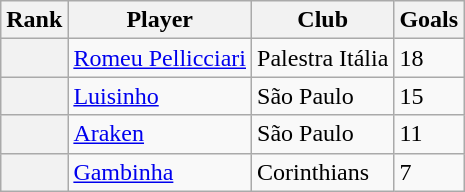<table class="wikitable">
<tr>
<th>Rank</th>
<th>Player</th>
<th>Club</th>
<th>Goals</th>
</tr>
<tr>
<th></th>
<td><a href='#'>Romeu Pellicciari</a></td>
<td>Palestra Itália</td>
<td>18</td>
</tr>
<tr>
<th></th>
<td><a href='#'>Luisinho</a></td>
<td>São Paulo</td>
<td>15</td>
</tr>
<tr>
<th></th>
<td><a href='#'>Araken</a></td>
<td>São Paulo</td>
<td>11</td>
</tr>
<tr>
<th></th>
<td><a href='#'>Gambinha</a></td>
<td>Corinthians</td>
<td>7</td>
</tr>
</table>
